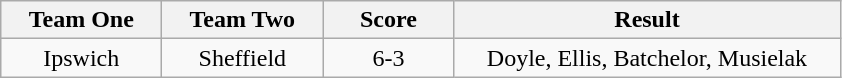<table class="wikitable" style="text-align: center">
<tr>
<th width=100>Team One</th>
<th width=100>Team Two</th>
<th width=80>Score</th>
<th width=250>Result</th>
</tr>
<tr>
<td>Ipswich</td>
<td>Sheffield</td>
<td>6-3</td>
<td>Doyle, Ellis, Batchelor, Musielak</td>
</tr>
</table>
